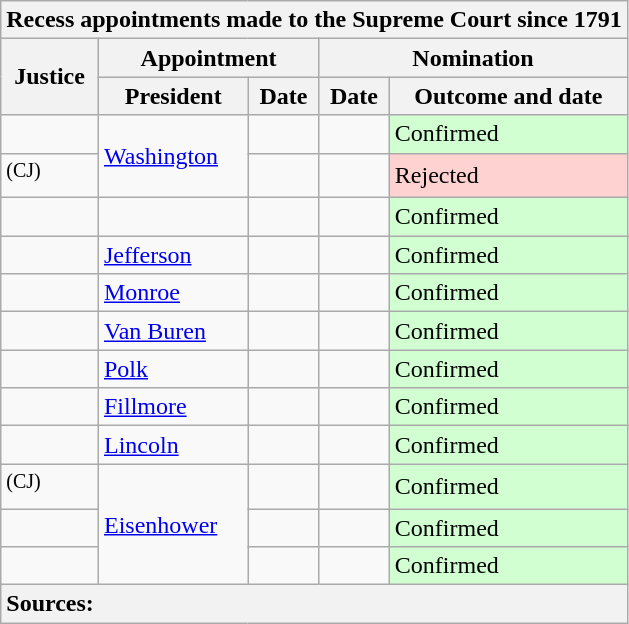<table class="wikitable">
<tr>
<th colspan=6>Recess appointments made to the Supreme Court since 1791</th>
</tr>
<tr>
<th rowspan=2>Justice</th>
<th colspan=2>Appointment</th>
<th colspan=2>Nomination</th>
</tr>
<tr>
<th>President</th>
<th>Date</th>
<th>Date</th>
<th>Outcome and date</th>
</tr>
<tr>
<td></td>
<td rowspan=2><a href='#'>Washington</a></td>
<td></td>
<td></td>
<td bgcolor="#d2ffd2">Confirmed </td>
</tr>
<tr>
<td><sup><abbr>(CJ)</abbr></sup></td>
<td></td>
<td></td>
<td bgcolor="#ffd2d2">Rejected </td>
</tr>
<tr>
<td></td>
<td></td>
<td style="white-space: nowrap;"></td>
<td></td>
<td bgcolor="#d2ffd2">Confirmed </td>
</tr>
<tr>
<td style="white-space: nowrap;"></td>
<td><a href='#'>Jefferson</a></td>
<td></td>
<td></td>
<td bgcolor="#d2ffd2">Confirmed </td>
</tr>
<tr>
<td></td>
<td><a href='#'>Monroe</a></td>
<td></td>
<td></td>
<td bgcolor="#d2ffd2">Confirmed </td>
</tr>
<tr>
<td></td>
<td><a href='#'>Van Buren</a></td>
<td></td>
<td style="white-space: nowrap;"></td>
<td bgcolor="#d2ffd2">Confirmed </td>
</tr>
<tr>
<td></td>
<td><a href='#'>Polk</a></td>
<td></td>
<td></td>
<td bgcolor="#d2ffd2">Confirmed </td>
</tr>
<tr>
<td></td>
<td><a href='#'>Fillmore</a></td>
<td></td>
<td></td>
<td bgcolor="#d2ffd2">Confirmed </td>
</tr>
<tr>
<td></td>
<td><a href='#'>Lincoln</a></td>
<td></td>
<td></td>
<td bgcolor="#d2ffd2">Confirmed </td>
</tr>
<tr>
<td><sup><abbr>(CJ)</abbr></sup></td>
<td rowspan=3><a href='#'>Eisenhower</a></td>
<td></td>
<td></td>
<td bgcolor="#d2ffd2">Confirmed </td>
</tr>
<tr>
<td></td>
<td></td>
<td></td>
<td bgcolor="#d2ffd2">Confirmed </td>
</tr>
<tr>
<td></td>
<td></td>
<td></td>
<td bgcolor="#d2ffd2">Confirmed </td>
</tr>
<tr>
<th colspan=5 style="text-align: left;">Sources:</th>
</tr>
</table>
